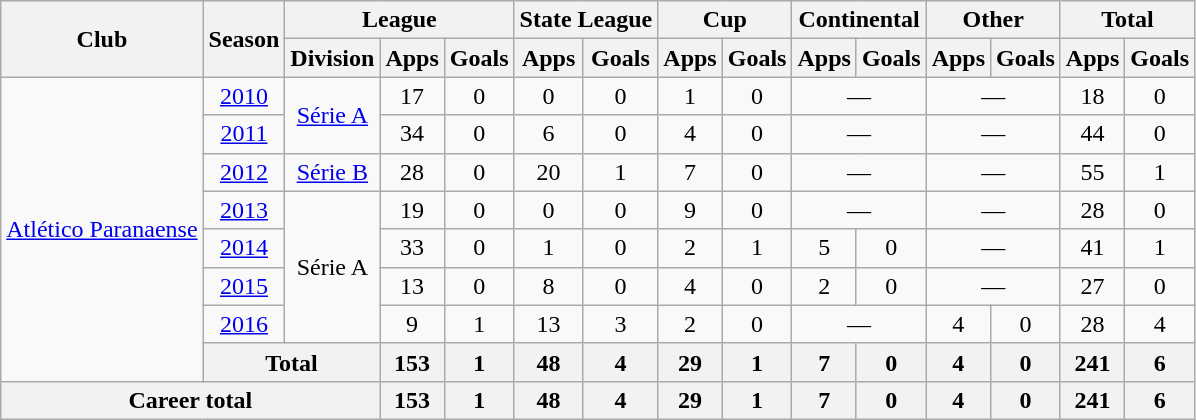<table class="wikitable" style="text-align: center;">
<tr>
<th rowspan="2">Club</th>
<th rowspan="2">Season</th>
<th colspan="3">League</th>
<th colspan="2">State League</th>
<th colspan="2">Cup</th>
<th colspan="2">Continental</th>
<th colspan="2">Other</th>
<th colspan="2">Total</th>
</tr>
<tr>
<th>Division</th>
<th>Apps</th>
<th>Goals</th>
<th>Apps</th>
<th>Goals</th>
<th>Apps</th>
<th>Goals</th>
<th>Apps</th>
<th>Goals</th>
<th>Apps</th>
<th>Goals</th>
<th>Apps</th>
<th>Goals</th>
</tr>
<tr>
<td rowspan="8" valign="center"><a href='#'>Atlético Paranaense</a></td>
<td><a href='#'>2010</a></td>
<td rowspan="2"><a href='#'>Série A</a></td>
<td>17</td>
<td>0</td>
<td>0</td>
<td>0</td>
<td>1</td>
<td>0</td>
<td colspan=2>—</td>
<td colspan=2>—</td>
<td>18</td>
<td>0</td>
</tr>
<tr>
<td><a href='#'>2011</a></td>
<td>34</td>
<td>0</td>
<td>6</td>
<td>0</td>
<td>4</td>
<td>0</td>
<td colspan=2>—</td>
<td colspan=2>—</td>
<td>44</td>
<td>0</td>
</tr>
<tr>
<td><a href='#'>2012</a></td>
<td><a href='#'>Série B</a></td>
<td>28</td>
<td>0</td>
<td>20</td>
<td>1</td>
<td>7</td>
<td>0</td>
<td colspan=2>—</td>
<td colspan=2>—</td>
<td>55</td>
<td>1</td>
</tr>
<tr>
<td><a href='#'>2013</a></td>
<td rowspan="4">Série A</td>
<td>19</td>
<td>0</td>
<td>0</td>
<td>0</td>
<td>9</td>
<td>0</td>
<td colspan=2>—</td>
<td colspan=2>—</td>
<td>28</td>
<td>0</td>
</tr>
<tr>
<td><a href='#'>2014</a></td>
<td>33</td>
<td>0</td>
<td>1</td>
<td>0</td>
<td>2</td>
<td>1</td>
<td>5</td>
<td>0</td>
<td colspan=2>—</td>
<td>41</td>
<td>1</td>
</tr>
<tr>
<td><a href='#'>2015</a></td>
<td>13</td>
<td>0</td>
<td>8</td>
<td>0</td>
<td>4</td>
<td>0</td>
<td>2</td>
<td>0</td>
<td colspan=2>—</td>
<td>27</td>
<td>0</td>
</tr>
<tr>
<td><a href='#'>2016</a></td>
<td>9</td>
<td>1</td>
<td>13</td>
<td>3</td>
<td>2</td>
<td>0</td>
<td colspan=2>—</td>
<td>4</td>
<td>0</td>
<td>28</td>
<td>4</td>
</tr>
<tr>
<th colspan="2"><strong>Total</strong></th>
<th>153</th>
<th>1</th>
<th>48</th>
<th>4</th>
<th>29</th>
<th>1</th>
<th>7</th>
<th>0</th>
<th>4</th>
<th>0</th>
<th>241</th>
<th>6</th>
</tr>
<tr>
<th colspan="3"><strong>Career total</strong></th>
<th>153</th>
<th>1</th>
<th>48</th>
<th>4</th>
<th>29</th>
<th>1</th>
<th>7</th>
<th>0</th>
<th>4</th>
<th>0</th>
<th>241</th>
<th>6</th>
</tr>
</table>
